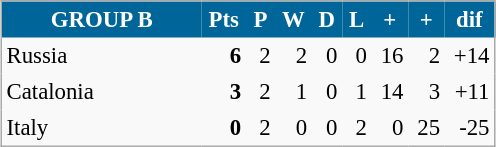<table align=center cellpadding="3" cellspacing="0" style="background: #f9f9f9; border: 1px #aaa solid; border-collapse: collapse; font-size: 95%;" width=330>
<tr bgcolor=#006699 style="color:white;">
<th width=34%>GROUP B</th>
<th width=5%>Pts</th>
<th width=5%>P</th>
<th width=5%>W</th>
<th width=5%>D</th>
<th width=5%>L</th>
<th width=5%>+</th>
<th width=5%>+</th>
<th width=5%>dif</th>
</tr>
<tr align=right>
<td align=left> Russia</td>
<td><strong>6</strong></td>
<td>2</td>
<td>2</td>
<td>0</td>
<td>0</td>
<td>16</td>
<td>2</td>
<td>+14</td>
</tr>
<tr align=right>
<td align=left> Catalonia</td>
<td><strong>3</strong></td>
<td>2</td>
<td>1</td>
<td>0</td>
<td>1</td>
<td>14</td>
<td>3</td>
<td>+11</td>
</tr>
<tr align=right>
<td align=left> Italy</td>
<td><strong>0</strong></td>
<td>2</td>
<td>0</td>
<td>0</td>
<td>2</td>
<td>0</td>
<td>25</td>
<td>-25</td>
</tr>
</table>
